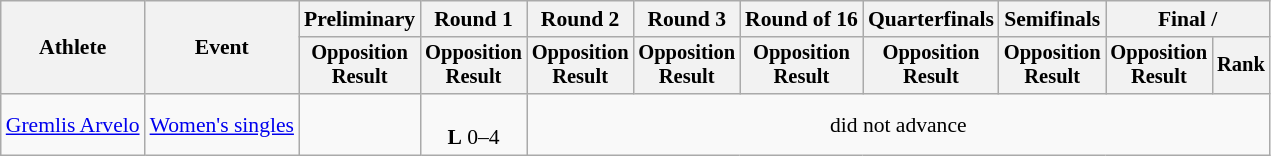<table class="wikitable" style="font-size:90%;">
<tr>
<th rowspan=2>Athlete</th>
<th rowspan=2>Event</th>
<th>Preliminary</th>
<th>Round 1</th>
<th>Round 2</th>
<th>Round 3</th>
<th>Round of 16</th>
<th>Quarterfinals</th>
<th>Semifinals</th>
<th colspan=2>Final / </th>
</tr>
<tr style="font-size:95%">
<th>Opposition<br>Result</th>
<th>Opposition<br>Result</th>
<th>Opposition<br>Result</th>
<th>Opposition<br>Result</th>
<th>Opposition<br>Result</th>
<th>Opposition<br>Result</th>
<th>Opposition<br>Result</th>
<th>Opposition<br>Result</th>
<th>Rank</th>
</tr>
<tr align=center>
<td align=left><a href='#'>Gremlis Arvelo</a></td>
<td align=left><a href='#'>Women's singles</a></td>
<td></td>
<td><br><strong>L</strong> 0–4</td>
<td colspan=7>did not advance</td>
</tr>
</table>
